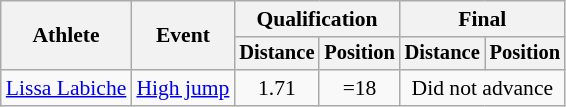<table class=wikitable style="font-size:90%">
<tr>
<th rowspan="2">Athlete</th>
<th rowspan="2">Event</th>
<th colspan="2">Qualification</th>
<th colspan="2">Final</th>
</tr>
<tr style="font-size:95%">
<th>Distance</th>
<th>Position</th>
<th>Distance</th>
<th>Position</th>
</tr>
<tr align=center>
<td align=left><a href='#'>Lissa Labiche</a></td>
<td style="text-align:left;"><a href='#'>High jump</a></td>
<td>1.71</td>
<td>=18</td>
<td colspan=2>Did not advance</td>
</tr>
</table>
